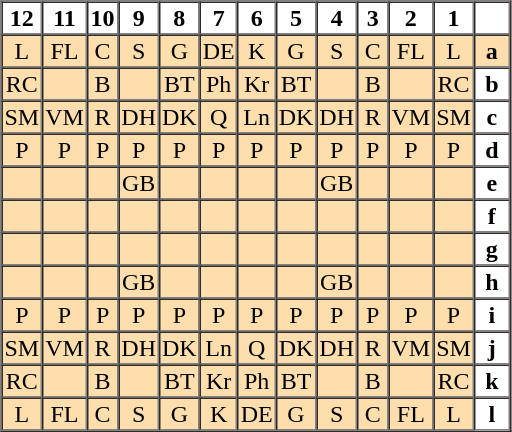<table style="background:#ffdead" border="1" cellspacing="0">
<tr style="background:white;">
<th style="width:17px">12</th>
<th ! style="width:17px">11</th>
<th style="width:17px">10</th>
<th style="width:17px">9</th>
<th style="width:17px">8</th>
<th style="width:17px">7</th>
<th style="width:17px">6</th>
<th style="width:17px">5</th>
<th style="width:17px">4</th>
<th style="width:17px">3</th>
<th style="width:17px">2</th>
<th style="width:17px">1</th>
<th style="width:20px"></th>
</tr>
<tr align=center>
<td>L</td>
<td>FL</td>
<td>C</td>
<td>S</td>
<td>G</td>
<td>DE</td>
<td>K</td>
<td>G</td>
<td>S</td>
<td>C</td>
<td>FL</td>
<td>L</td>
<td style="width:15px" style="background:white;"><strong>a</strong></td>
</tr>
<tr align=center>
<td>RC</td>
<td></td>
<td>B</td>
<td></td>
<td>BT</td>
<td>Ph</td>
<td>Kr</td>
<td>BT</td>
<td></td>
<td>B</td>
<td></td>
<td>RC</td>
<td style="background:white;"><strong>b</strong></td>
</tr>
<tr align=center>
<td>SM</td>
<td>VM</td>
<td>R</td>
<td>DH</td>
<td>DK</td>
<td>Q</td>
<td>Ln</td>
<td>DK</td>
<td>DH</td>
<td>R</td>
<td>VM</td>
<td>SM</td>
<td style="background:white;"><strong>c</strong></td>
</tr>
<tr align=center>
<td>P</td>
<td>P</td>
<td>P</td>
<td>P</td>
<td>P</td>
<td>P</td>
<td>P</td>
<td>P</td>
<td>P</td>
<td>P</td>
<td>P</td>
<td>P</td>
<td style="background:white;"><strong>d</strong></td>
</tr>
<tr align=center>
<td></td>
<td></td>
<td></td>
<td>GB</td>
<td></td>
<td></td>
<td></td>
<td></td>
<td>GB</td>
<td></td>
<td></td>
<td></td>
<td style="background:white;"><strong>e</strong></td>
</tr>
<tr align=center>
<td></td>
<td></td>
<td></td>
<td></td>
<td></td>
<td></td>
<td></td>
<td></td>
<td></td>
<td></td>
<td></td>
<td></td>
<td style="background:white;"><strong>f</strong></td>
</tr>
<tr align=center>
<td></td>
<td></td>
<td></td>
<td></td>
<td></td>
<td></td>
<td></td>
<td></td>
<td></td>
<td></td>
<td></td>
<td></td>
<td style="background:white;"><strong>g</strong></td>
</tr>
<tr align=center>
<td></td>
<td></td>
<td></td>
<td>GB</td>
<td></td>
<td></td>
<td></td>
<td></td>
<td>GB</td>
<td></td>
<td></td>
<td></td>
<td style="background:white;"><strong>h</strong></td>
</tr>
<tr align=center>
<td>P</td>
<td>P</td>
<td>P</td>
<td>P</td>
<td>P</td>
<td>P</td>
<td>P</td>
<td>P</td>
<td>P</td>
<td>P</td>
<td>P</td>
<td>P</td>
<td style="background:white;"><strong>i</strong></td>
</tr>
<tr align=center>
<td>SM</td>
<td>VM</td>
<td>R</td>
<td>DH</td>
<td>DK</td>
<td>Ln</td>
<td>Q</td>
<td>DK</td>
<td>DH</td>
<td>R</td>
<td>VM</td>
<td>SM</td>
<td style="background:white;"><strong>j</strong></td>
</tr>
<tr align=center>
<td>RC</td>
<td></td>
<td>B</td>
<td></td>
<td>BT</td>
<td>Kr</td>
<td>Ph</td>
<td>BT</td>
<td></td>
<td>B</td>
<td></td>
<td>RC</td>
<td style="background:white;"><strong>k</strong></td>
</tr>
<tr align=center>
<td>L</td>
<td>FL</td>
<td>C</td>
<td>S</td>
<td>G</td>
<td>K</td>
<td>DE</td>
<td>G</td>
<td>S</td>
<td>C</td>
<td>FL</td>
<td>L</td>
<td style="background:white;"><strong>l</strong></td>
</tr>
</table>
